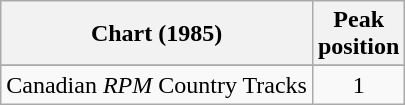<table class="wikitable sortable">
<tr>
<th align="left">Chart (1985)</th>
<th align="center">Peak<br>position</th>
</tr>
<tr>
</tr>
<tr>
<td align="left">Canadian <em>RPM</em> Country Tracks</td>
<td align="center">1</td>
</tr>
</table>
